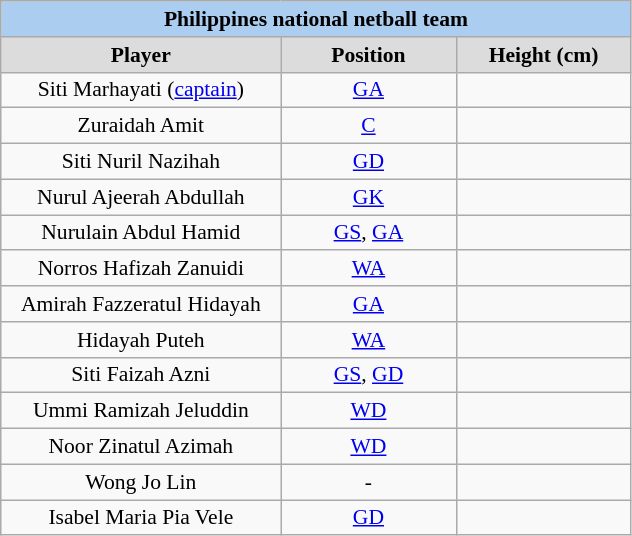<table class="wikitable" style="font-size:90%; text-align:center">
<tr>
<td colspan="3" align="center" bgcolor="#ABCDEF"><strong>Philippines national netball team</strong></td>
</tr>
<tr align="center" bgcolor="gainsboro">
<td width="180"><strong>Player</strong></td>
<td width="110"><strong>Position</strong></td>
<td width="110"><strong>Height (cm)</strong></td>
</tr>
<tr>
<td>Siti Marhayati (<a href='#'>captain</a>)</td>
<td><a href='#'>GA</a></td>
<td></td>
</tr>
<tr>
<td>Zuraidah Amit</td>
<td><a href='#'>C</a></td>
<td></td>
</tr>
<tr>
<td>Siti Nuril Nazihah</td>
<td><a href='#'>GD</a></td>
<td></td>
</tr>
<tr>
<td>Nurul Ajeerah Abdullah</td>
<td><a href='#'>GK</a></td>
<td></td>
</tr>
<tr>
<td>Nurulain Abdul Hamid</td>
<td><a href='#'>GS</a>, <a href='#'>GA</a></td>
<td></td>
</tr>
<tr>
<td>Norros Hafizah Zanuidi</td>
<td><a href='#'>WA</a></td>
<td></td>
</tr>
<tr>
<td>Amirah Fazzeratul Hidayah</td>
<td><a href='#'>GA</a></td>
<td></td>
</tr>
<tr>
<td>Hidayah Puteh</td>
<td><a href='#'>WA</a></td>
<td></td>
</tr>
<tr>
<td>Siti Faizah Azni</td>
<td><a href='#'>GS</a>, <a href='#'>GD</a></td>
<td></td>
</tr>
<tr>
<td>Ummi Ramizah Jeluddin</td>
<td><a href='#'>WD</a></td>
<td></td>
</tr>
<tr>
<td>Noor Zinatul Azimah</td>
<td><a href='#'>WD</a></td>
<td></td>
</tr>
<tr>
<td>Wong Jo Lin</td>
<td>-</td>
<td></td>
</tr>
<tr>
<td>Isabel Maria Pia Vele</td>
<td><a href='#'>GD</a></td>
<td></td>
</tr>
</table>
